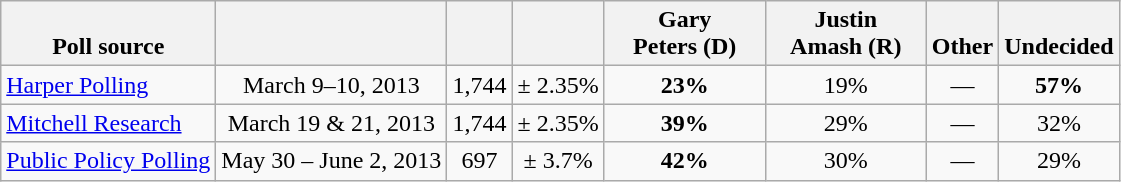<table class="wikitable" style="text-align:center">
<tr valign= bottom>
<th>Poll source</th>
<th></th>
<th></th>
<th></th>
<th style="width:100px;">Gary<br>Peters (D)</th>
<th style="width:100px;">Justin<br>Amash (R)</th>
<th>Other</th>
<th>Undecided</th>
</tr>
<tr>
<td align=left><a href='#'>Harper Polling</a></td>
<td>March 9–10, 2013</td>
<td>1,744</td>
<td>± 2.35%</td>
<td><strong>23%</strong></td>
<td>19%</td>
<td>—</td>
<td><strong>57%</strong></td>
</tr>
<tr>
<td align=left><a href='#'>Mitchell Research</a></td>
<td>March 19 & 21, 2013</td>
<td>1,744</td>
<td>± 2.35%</td>
<td><strong>39%</strong></td>
<td>29%</td>
<td>—</td>
<td>32%</td>
</tr>
<tr>
<td align=left><a href='#'>Public Policy Polling</a></td>
<td>May 30 – June 2, 2013</td>
<td>697</td>
<td>± 3.7%</td>
<td><strong>42%</strong></td>
<td>30%</td>
<td>—</td>
<td>29%</td>
</tr>
</table>
